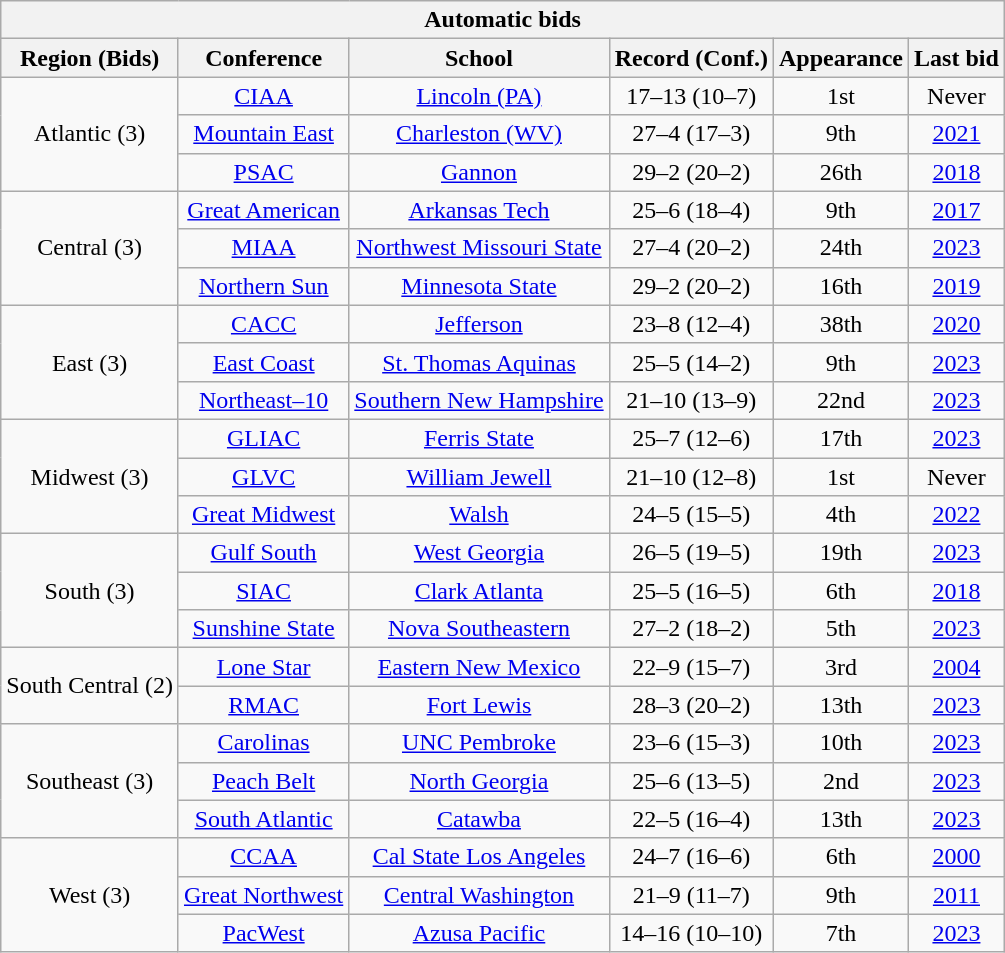<table class="wikitable sortable" style="text-align:center;">
<tr>
<th colspan="6" style=>Automatic bids</th>
</tr>
<tr>
<th>Region (Bids)</th>
<th>Conference</th>
<th>School</th>
<th>Record (Conf.)</th>
<th>Appearance</th>
<th>Last bid</th>
</tr>
<tr>
<td rowspan=3>Atlantic (3)</td>
<td><a href='#'>CIAA</a></td>
<td><a href='#'>Lincoln (PA)</a></td>
<td align=center>17–13 (10–7)</td>
<td align=center>1st</td>
<td align=center>Never</td>
</tr>
<tr>
<td><a href='#'>Mountain East</a></td>
<td><a href='#'>Charleston (WV)</a></td>
<td align=center>27–4 (17–3)</td>
<td align=center>9th</td>
<td align=center><a href='#'>2021</a></td>
</tr>
<tr>
<td><a href='#'>PSAC</a></td>
<td><a href='#'>Gannon</a></td>
<td align=center>29–2 (20–2)</td>
<td align=center>26th</td>
<td align=center><a href='#'>2018</a></td>
</tr>
<tr>
<td rowspan=3>Central (3)</td>
<td><a href='#'>Great American</a></td>
<td><a href='#'>Arkansas Tech</a></td>
<td align=center>25–6 (18–4)</td>
<td align=center>9th</td>
<td align=center><a href='#'>2017</a></td>
</tr>
<tr>
<td><a href='#'>MIAA</a></td>
<td><a href='#'>Northwest Missouri State</a></td>
<td align=center>27–4 (20–2)</td>
<td align=center>24th</td>
<td align=center><a href='#'>2023</a></td>
</tr>
<tr>
<td><a href='#'>Northern Sun</a></td>
<td><a href='#'>Minnesota State</a></td>
<td align=center>29–2 (20–2)</td>
<td align=center>16th</td>
<td align=center><a href='#'>2019</a></td>
</tr>
<tr>
<td rowspan=3>East (3)</td>
<td><a href='#'>CACC</a></td>
<td><a href='#'>Jefferson</a></td>
<td align=center>23–8 (12–4)</td>
<td align=center>38th</td>
<td align=center><a href='#'>2020</a></td>
</tr>
<tr>
<td><a href='#'>East Coast</a></td>
<td><a href='#'>St. Thomas Aquinas</a></td>
<td align=center>25–5 (14–2)</td>
<td align=center>9th</td>
<td align=center><a href='#'>2023</a></td>
</tr>
<tr>
<td><a href='#'>Northeast–10</a></td>
<td><a href='#'>Southern New Hampshire</a></td>
<td align=center>21–10 (13–9)</td>
<td align=center>22nd</td>
<td align=center><a href='#'>2023</a></td>
</tr>
<tr>
<td rowspan=3>Midwest (3)</td>
<td><a href='#'>GLIAC</a></td>
<td><a href='#'>Ferris State</a></td>
<td align=center>25–7 (12–6)</td>
<td align=center>17th</td>
<td align=center><a href='#'>2023</a></td>
</tr>
<tr>
<td><a href='#'>GLVC</a></td>
<td><a href='#'>William Jewell</a></td>
<td align=center>21–10 (12–8)</td>
<td align=center>1st</td>
<td align=center>Never</td>
</tr>
<tr>
<td><a href='#'>Great Midwest</a></td>
<td><a href='#'>Walsh</a></td>
<td align=center>24–5 (15–5)</td>
<td align=center>4th</td>
<td align=center><a href='#'>2022</a></td>
</tr>
<tr>
<td rowspan=3>South (3)</td>
<td><a href='#'>Gulf South</a></td>
<td><a href='#'>West Georgia</a></td>
<td align=center>26–5 (19–5)</td>
<td align=center>19th</td>
<td align=center><a href='#'>2023</a></td>
</tr>
<tr>
<td><a href='#'>SIAC</a></td>
<td><a href='#'>Clark Atlanta</a></td>
<td align=center>25–5 (16–5)</td>
<td align=center>6th</td>
<td align=center><a href='#'>2018</a></td>
</tr>
<tr>
<td><a href='#'>Sunshine State</a></td>
<td><a href='#'>Nova Southeastern</a></td>
<td align=center>27–2 (18–2)</td>
<td align=center>5th</td>
<td align=center><a href='#'>2023</a></td>
</tr>
<tr>
<td rowspan=2>South Central (2)</td>
<td><a href='#'>Lone Star</a></td>
<td><a href='#'>Eastern New Mexico</a></td>
<td align=center>22–9 (15–7)</td>
<td align=center>3rd</td>
<td align=center><a href='#'>2004</a></td>
</tr>
<tr>
<td><a href='#'>RMAC</a></td>
<td><a href='#'>Fort Lewis</a></td>
<td align=center>28–3 (20–2)</td>
<td align=center>13th</td>
<td align=center><a href='#'>2023</a></td>
</tr>
<tr>
<td rowspan=3>Southeast (3)</td>
<td><a href='#'>Carolinas</a></td>
<td><a href='#'>UNC Pembroke</a></td>
<td align=center>23–6 (15–3)</td>
<td align=center>10th</td>
<td align=center><a href='#'>2023</a></td>
</tr>
<tr>
<td><a href='#'>Peach Belt</a></td>
<td><a href='#'>North Georgia</a></td>
<td align=center>25–6 (13–5)</td>
<td align=center>2nd</td>
<td align=center><a href='#'>2023</a></td>
</tr>
<tr>
<td><a href='#'>South Atlantic</a></td>
<td><a href='#'>Catawba</a></td>
<td align=center>22–5 (16–4)</td>
<td align=center>13th</td>
<td align=center><a href='#'>2023</a></td>
</tr>
<tr>
<td rowspan=3>West (3)</td>
<td><a href='#'>CCAA</a></td>
<td><a href='#'>Cal State Los Angeles</a></td>
<td align=center>24–7 (16–6)</td>
<td align=center>6th</td>
<td align=center><a href='#'>2000</a></td>
</tr>
<tr>
<td><a href='#'>Great Northwest</a></td>
<td><a href='#'>Central Washington</a></td>
<td align=center>21–9 (11–7)</td>
<td align=center>9th</td>
<td align=center><a href='#'>2011</a></td>
</tr>
<tr>
<td><a href='#'>PacWest</a></td>
<td><a href='#'>Azusa Pacific</a></td>
<td align=center>14–16 (10–10)</td>
<td align=center>7th</td>
<td align=center><a href='#'>2023</a></td>
</tr>
</table>
